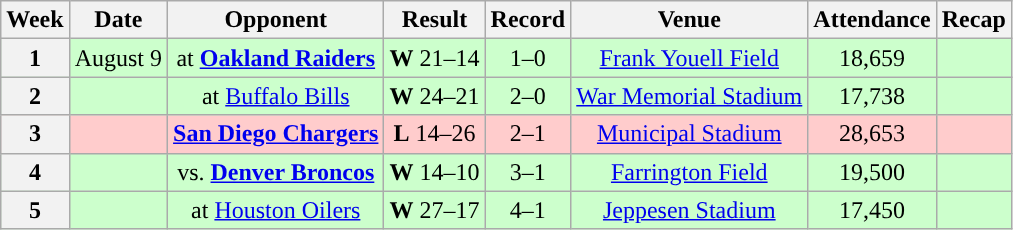<table class="wikitable" style="text-align:center">
<tr>
<th>Week</th>
<th>Date</th>
<th>Opponent</th>
<th>Result</th>
<th>Record</th>
<th>Venue</th>
<th>Attendance</th>
<th>Recap</th>
</tr>
<tr style="background:#cfc">
<th>1</th>
<td>August 9</td>
<td>at <strong><a href='#'>Oakland Raiders</a></strong></td>
<td><strong>W</strong> 21–14</td>
<td>1–0</td>
<td><a href='#'>Frank Youell Field</a></td>
<td>18,659</td>
<td></td>
</tr>
<tr style="background:#cfc">
<th>2</th>
<td></td>
<td>at <a href='#'>Buffalo Bills</a></td>
<td><strong>W</strong> 24–21</td>
<td>2–0</td>
<td><a href='#'>War Memorial Stadium</a></td>
<td>17,738</td>
<td></td>
</tr>
<tr style="background:#fcc">
<th>3</th>
<td></td>
<td><strong><a href='#'>San Diego Chargers</a></strong></td>
<td><strong>L</strong> 14–26</td>
<td>2–1</td>
<td><a href='#'>Municipal Stadium</a></td>
<td>28,653</td>
<td></td>
</tr>
<tr style="background:#cfc">
<th>4</th>
<td></td>
<td>vs. <strong><a href='#'>Denver Broncos</a></strong></td>
<td><strong>W</strong> 14–10</td>
<td>3–1</td>
<td><a href='#'>Farrington Field</a> </td>
<td>19,500</td>
<td></td>
</tr>
<tr style="background:#cfc">
<th>5</th>
<td></td>
<td>at <a href='#'>Houston Oilers</a></td>
<td><strong>W</strong> 27–17</td>
<td>4–1</td>
<td><a href='#'>Jeppesen Stadium</a></td>
<td>17,450</td>
<td></td>
</tr>
</table>
